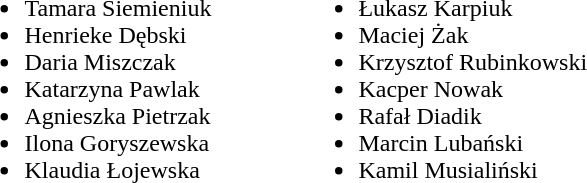<table>
<tr>
<td valign="top"><br><ul><li>Tamara Siemieniuk</li><li>Henrieke Dębski</li><li>Daria Miszczak</li><li>Katarzyna Pawlak</li><li>Agnieszka Pietrzak</li><li>Ilona Goryszewska</li><li>Klaudia Łojewska</li></ul></td>
<td width="50"> </td>
<td valign="top"><br><ul><li>Łukasz Karpiuk</li><li>Maciej Żak</li><li>Krzysztof Rubinkowski</li><li>Kacper Nowak</li><li>Rafał Diadik</li><li>Marcin Lubański</li><li>Kamil Musialiński</li></ul></td>
</tr>
</table>
